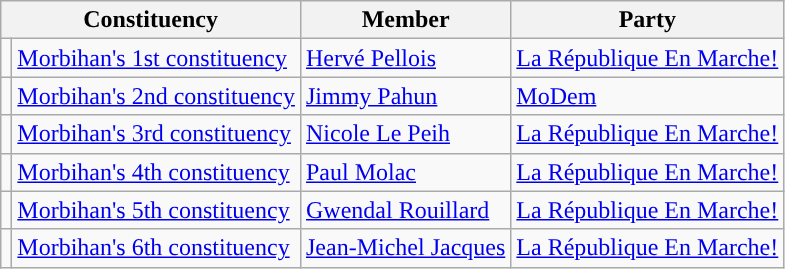<table class="wikitable">
<tr>
<th colspan="2">Constituency</th>
<th>Member</th>
<th>Party</th>
</tr>
<tr>
<td style="background-color: "></td>
<td><a href='#'>Morbihan's 1st constituency</a></td>
<td><a href='#'>Hervé Pellois</a></td>
<td><a href='#'>La République En Marche!</a></td>
</tr>
<tr>
<td style="background-color: "></td>
<td><a href='#'>Morbihan's 2nd constituency</a></td>
<td><a href='#'>Jimmy Pahun</a></td>
<td><a href='#'>MoDem</a></td>
</tr>
<tr>
<td style="background-color: "></td>
<td><a href='#'>Morbihan's 3rd constituency</a></td>
<td><a href='#'>Nicole Le Peih</a></td>
<td><a href='#'>La République En Marche!</a></td>
</tr>
<tr>
<td style="background-color: "></td>
<td><a href='#'>Morbihan's 4th constituency</a></td>
<td><a href='#'>Paul Molac</a></td>
<td><a href='#'>La République En Marche!</a></td>
</tr>
<tr>
<td style="background-color: "></td>
<td><a href='#'>Morbihan's 5th constituency</a></td>
<td><a href='#'>Gwendal Rouillard</a></td>
<td><a href='#'>La République En Marche!</a></td>
</tr>
<tr>
<td style="background-color: "></td>
<td><a href='#'>Morbihan's 6th constituency</a></td>
<td><a href='#'>Jean-Michel Jacques</a></td>
<td><a href='#'>La République En Marche!</a></td>
</tr>
</table>
